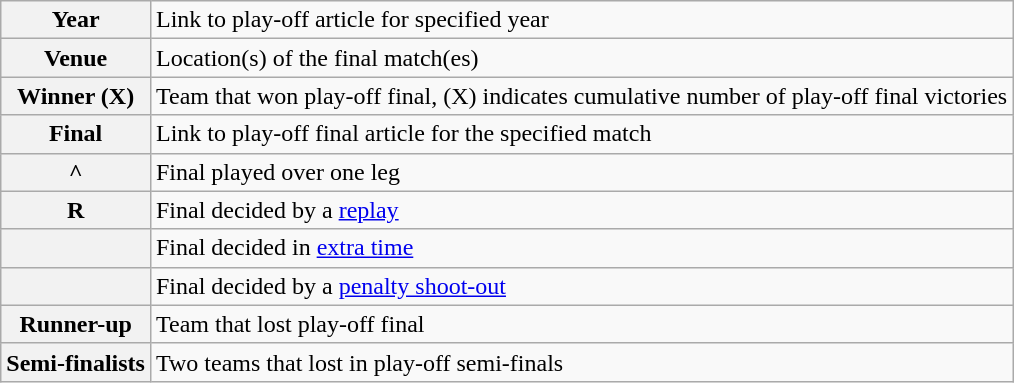<table class="wikitable">
<tr>
<th scope=row align=center>Year</th>
<td>Link to play-off article for specified year</td>
</tr>
<tr>
<th scope=row align=center>Venue</th>
<td>Location(s) of the final match(es)</td>
</tr>
<tr>
<th scope=row align=center>Winner (X)</th>
<td>Team that won play-off final, (X) indicates cumulative number of play-off final victories</td>
</tr>
<tr>
<th scope=row align=center>Final</th>
<td>Link to play-off final article for the specified match</td>
</tr>
<tr>
<th scope=row align=center>^</th>
<td>Final played over one leg</td>
</tr>
<tr>
<th scope=row align=center>R</th>
<td>Final decided by a <a href='#'>replay</a></td>
</tr>
<tr>
<th scope=row align=center></th>
<td>Final decided in <a href='#'>extra time</a></td>
</tr>
<tr>
<th scope=row align=center></th>
<td>Final decided by a <a href='#'>penalty shoot-out</a></td>
</tr>
<tr>
<th scope=row align=center>Runner-up</th>
<td>Team that lost play-off final</td>
</tr>
<tr>
<th scope=row align=center>Semi-finalists</th>
<td>Two teams that lost in play-off semi-finals</td>
</tr>
</table>
